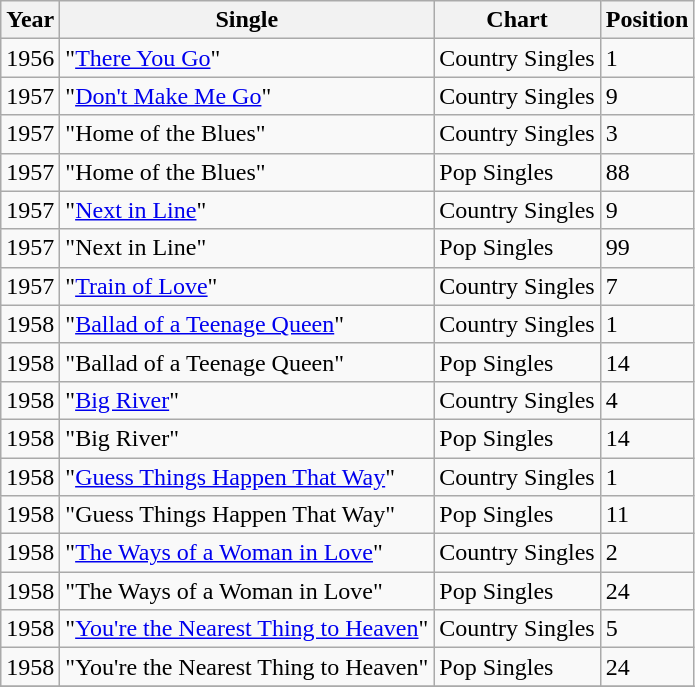<table class="wikitable">
<tr>
<th align="left">Year</th>
<th align="left">Single</th>
<th align="left">Chart</th>
<th align="left">Position</th>
</tr>
<tr>
<td align="left">1956</td>
<td align="left">"<a href='#'>There You Go</a>"</td>
<td align="left">Country Singles</td>
<td align="left">1</td>
</tr>
<tr>
<td align="left">1957</td>
<td align="left">"<a href='#'>Don't Make Me Go</a>"</td>
<td align="left">Country Singles</td>
<td align="left">9</td>
</tr>
<tr>
<td align="left">1957</td>
<td align="left">"Home of the Blues"</td>
<td align="left">Country Singles</td>
<td align="left">3</td>
</tr>
<tr>
<td align="left">1957</td>
<td align="left">"Home of the Blues"</td>
<td align="left">Pop Singles</td>
<td align="left">88</td>
</tr>
<tr>
<td align="left">1957</td>
<td align="left">"<a href='#'>Next in Line</a>"</td>
<td align="left">Country Singles</td>
<td align="left">9</td>
</tr>
<tr>
<td align="left">1957</td>
<td align="left">"Next in Line"</td>
<td align="left">Pop Singles</td>
<td align="left">99</td>
</tr>
<tr>
<td align="left">1957</td>
<td align="left">"<a href='#'>Train of Love</a>"</td>
<td align="left">Country Singles</td>
<td align="left">7</td>
</tr>
<tr>
<td align="left">1958</td>
<td align="left">"<a href='#'>Ballad of a Teenage Queen</a>"</td>
<td align="left">Country Singles</td>
<td align="left">1</td>
</tr>
<tr>
<td align="left">1958</td>
<td align="left">"Ballad of a Teenage Queen"</td>
<td align="left">Pop Singles</td>
<td align="left">14</td>
</tr>
<tr>
<td align="left">1958</td>
<td align="left">"<a href='#'>Big River</a>"</td>
<td align="left">Country Singles</td>
<td align="left">4</td>
</tr>
<tr>
<td align="left">1958</td>
<td align="left">"Big River"</td>
<td align="left">Pop Singles</td>
<td align="left">14</td>
</tr>
<tr>
<td align="left">1958</td>
<td align="left">"<a href='#'>Guess Things Happen That Way</a>"</td>
<td align="left">Country Singles</td>
<td align="left">1</td>
</tr>
<tr>
<td align="left">1958</td>
<td align="left">"Guess Things Happen That Way"</td>
<td align="left">Pop Singles</td>
<td align="left">11</td>
</tr>
<tr>
<td align="left">1958</td>
<td align="left">"<a href='#'>The Ways of a Woman in Love</a>"</td>
<td align="left">Country Singles</td>
<td align="left">2</td>
</tr>
<tr>
<td align="left">1958</td>
<td align="left">"The Ways of a Woman in Love"</td>
<td align="left">Pop Singles</td>
<td align="left">24</td>
</tr>
<tr>
<td align="left">1958</td>
<td align="left">"<a href='#'>You're the Nearest Thing to Heaven</a>"</td>
<td align="left">Country Singles</td>
<td align="left">5</td>
</tr>
<tr>
<td align="left">1958</td>
<td align="left">"You're the Nearest Thing to Heaven"</td>
<td align="left">Pop Singles</td>
<td align="left">24</td>
</tr>
<tr>
</tr>
</table>
